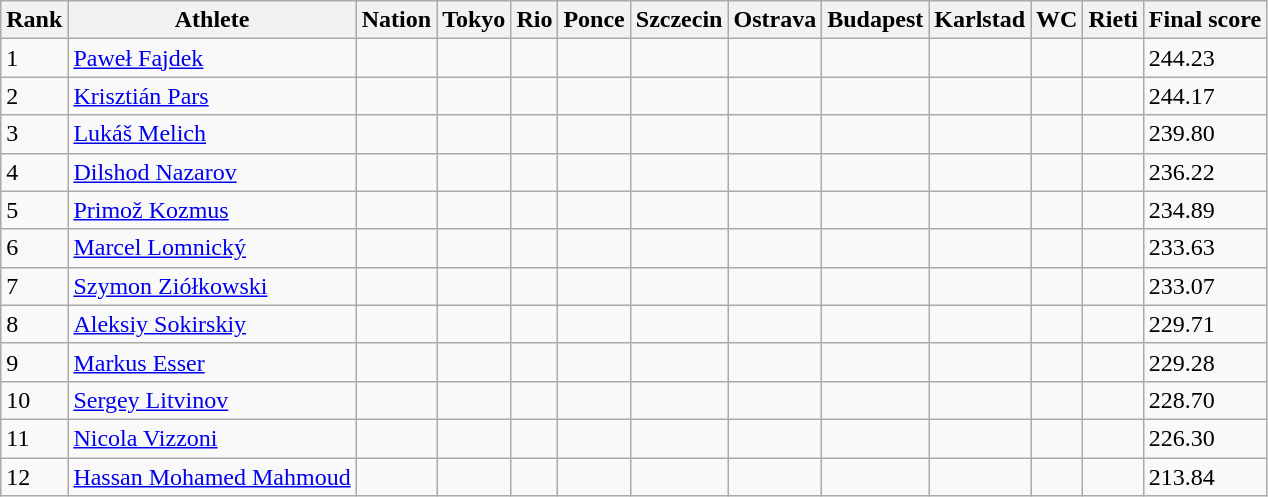<table class=wikitable>
<tr>
<th>Rank</th>
<th>Athlete</th>
<th>Nation</th>
<th>Tokyo</th>
<th>Rio</th>
<th>Ponce</th>
<th>Szczecin</th>
<th>Ostrava</th>
<th>Budapest</th>
<th>Karlstad</th>
<th>WC</th>
<th>Rieti</th>
<th>Final score</th>
</tr>
<tr>
<td>1</td>
<td><a href='#'>Paweł Fajdek</a></td>
<td></td>
<td></td>
<td></td>
<td></td>
<td></td>
<td></td>
<td></td>
<td></td>
<td></td>
<td></td>
<td>244.23</td>
</tr>
<tr>
<td>2</td>
<td><a href='#'>Krisztián Pars</a></td>
<td></td>
<td></td>
<td></td>
<td></td>
<td></td>
<td></td>
<td></td>
<td></td>
<td></td>
<td></td>
<td>244.17</td>
</tr>
<tr>
<td>3</td>
<td><a href='#'>Lukáš Melich</a></td>
<td></td>
<td></td>
<td></td>
<td></td>
<td></td>
<td></td>
<td></td>
<td></td>
<td></td>
<td></td>
<td>239.80</td>
</tr>
<tr>
<td>4</td>
<td><a href='#'>Dilshod Nazarov</a></td>
<td></td>
<td></td>
<td></td>
<td></td>
<td></td>
<td></td>
<td></td>
<td></td>
<td></td>
<td></td>
<td>236.22</td>
</tr>
<tr>
<td>5</td>
<td><a href='#'>Primož Kozmus</a></td>
<td></td>
<td></td>
<td></td>
<td></td>
<td></td>
<td></td>
<td></td>
<td></td>
<td></td>
<td></td>
<td>234.89</td>
</tr>
<tr>
<td>6</td>
<td><a href='#'>Marcel Lomnický</a></td>
<td></td>
<td></td>
<td></td>
<td></td>
<td></td>
<td></td>
<td></td>
<td></td>
<td></td>
<td></td>
<td>233.63</td>
</tr>
<tr>
<td>7</td>
<td><a href='#'>Szymon Ziółkowski</a></td>
<td></td>
<td></td>
<td></td>
<td></td>
<td></td>
<td></td>
<td></td>
<td></td>
<td></td>
<td></td>
<td>233.07</td>
</tr>
<tr>
<td>8</td>
<td><a href='#'>Aleksiy Sokirskiy</a></td>
<td></td>
<td></td>
<td></td>
<td></td>
<td></td>
<td></td>
<td></td>
<td></td>
<td></td>
<td></td>
<td>229.71</td>
</tr>
<tr>
<td>9</td>
<td><a href='#'>Markus Esser</a></td>
<td></td>
<td></td>
<td></td>
<td></td>
<td></td>
<td></td>
<td></td>
<td></td>
<td></td>
<td></td>
<td>229.28</td>
</tr>
<tr>
<td>10</td>
<td><a href='#'>Sergey Litvinov</a></td>
<td></td>
<td></td>
<td></td>
<td></td>
<td></td>
<td></td>
<td></td>
<td></td>
<td></td>
<td></td>
<td>228.70</td>
</tr>
<tr>
<td>11</td>
<td><a href='#'>Nicola Vizzoni</a></td>
<td></td>
<td></td>
<td></td>
<td></td>
<td></td>
<td></td>
<td></td>
<td></td>
<td></td>
<td></td>
<td>226.30</td>
</tr>
<tr>
<td>12</td>
<td><a href='#'>Hassan Mohamed Mahmoud</a></td>
<td></td>
<td></td>
<td></td>
<td></td>
<td></td>
<td></td>
<td></td>
<td></td>
<td></td>
<td></td>
<td>213.84</td>
</tr>
</table>
